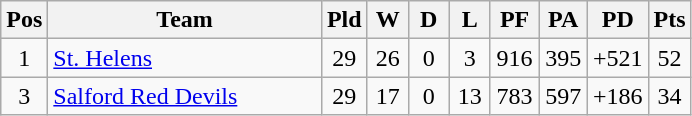<table class="wikitable" style="text-align:center;">
<tr>
<th style="width:20px;" abbr="Position">Pos</th>
<th style="width:175px;">Team</th>
<th style="width:20px;" abbr="Played">Pld</th>
<th style="width:20px;" abbr="Won">W</th>
<th style="width:20px;" abbr="Drawn">D</th>
<th style="width:20px;" abbr="Lost">L</th>
<th style="width:25px;" abbr="Points for">PF</th>
<th style="width:25px;" abbr="Points against">PA</th>
<th style="width:25px;" abbr="Points difference">PD</th>
<th style="width:20px;" abbr="Points">Pts</th>
</tr>
<tr>
<td>1</td>
<td style="text-align:left"> <a href='#'>St. Helens</a></td>
<td>29</td>
<td>26</td>
<td>0</td>
<td>3</td>
<td>916</td>
<td>395</td>
<td>+521</td>
<td>52</td>
</tr>
<tr>
<td>3</td>
<td style="text-align:left;"> <a href='#'>Salford Red Devils</a></td>
<td>29</td>
<td>17</td>
<td>0</td>
<td>13</td>
<td>783</td>
<td>597</td>
<td>+186</td>
<td>34</td>
</tr>
</table>
